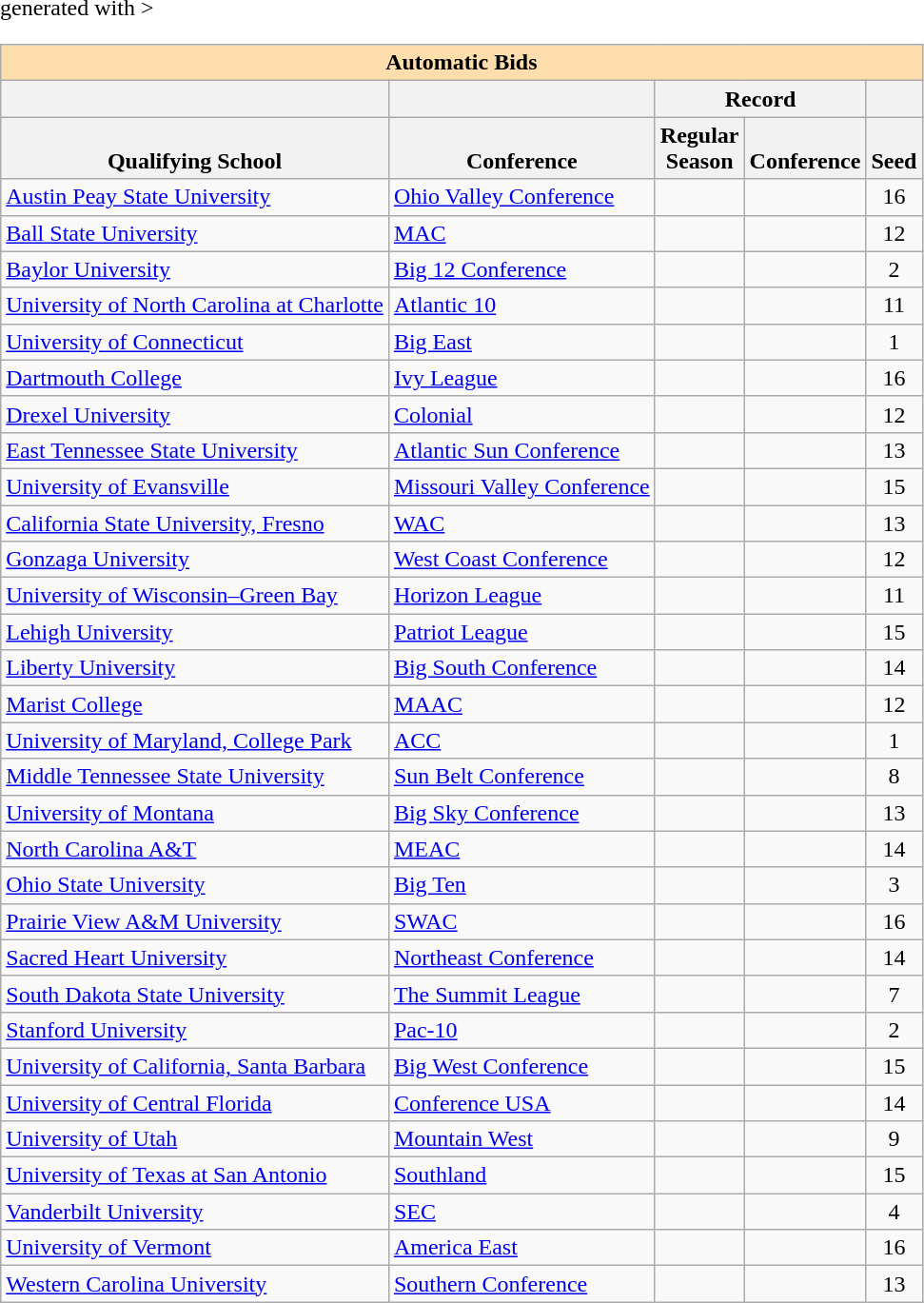<table class="wikitable sortable" <hiddentext>generated with >
<tr>
<th style="background-color:#FFdead;font-weight:bold"   align="center" valign="bottom"  width="171" colspan="5" height="13">Automatic Bids</th>
</tr>
<tr>
<th height="13"    valign="bottom"> </th>
<th valign="bottom"> </th>
<th style="font-weight:bold"   colspan="2" align="center"  valign="bottom">Record</th>
<th valign="bottom"> </th>
</tr>
<tr style="font-weight:bold"   valign="bottom">
<th height="13">Qualifying School</th>
<th>Conference</th>
<th>Regular<br>Season</th>
<th>Conference</th>
<th>Seed</th>
</tr>
<tr>
<td height="13"  valign="bottom"><a href='#'>Austin Peay State University</a></td>
<td valign="bottom"><a href='#'>Ohio Valley Conference</a></td>
<td align="center"  valign="bottom"></td>
<td align="center"  valign="bottom"></td>
<td align="center"  valign="bottom">16</td>
</tr>
<tr>
<td height="13"  valign="bottom"><a href='#'>Ball State University</a></td>
<td valign="bottom"><a href='#'>MAC</a></td>
<td align="center"  valign="bottom"></td>
<td align="center"  valign="bottom"></td>
<td align="center"  valign="bottom">12</td>
</tr>
<tr>
<td height="13"  valign="bottom"><a href='#'>Baylor University</a></td>
<td valign="bottom"><a href='#'>Big 12 Conference</a></td>
<td align="center"  valign="bottom"></td>
<td align="center"  valign="bottom"></td>
<td align="center"  valign="bottom">2</td>
</tr>
<tr>
<td height="13"  valign="bottom"><a href='#'>University of North Carolina at Charlotte</a></td>
<td valign="bottom"><a href='#'>Atlantic 10</a></td>
<td align="center"  valign="bottom"></td>
<td align="center"  valign="bottom"></td>
<td align="center"  valign="bottom">11</td>
</tr>
<tr>
<td height="13"  valign="bottom"><a href='#'>University of Connecticut</a></td>
<td valign="bottom"><a href='#'>Big East</a></td>
<td align="center"  valign="bottom"></td>
<td align="center"  valign="bottom"></td>
<td align="center"  valign="bottom">1</td>
</tr>
<tr>
<td height="13"  valign="bottom"><a href='#'>Dartmouth College</a></td>
<td valign="bottom"><a href='#'>Ivy League</a></td>
<td align="center"  valign="bottom"></td>
<td align="center"  valign="bottom"></td>
<td align="center"  valign="bottom">16</td>
</tr>
<tr>
<td height="13"  valign="bottom"><a href='#'>Drexel University</a></td>
<td valign="bottom"><a href='#'>Colonial</a></td>
<td align="center"  valign="bottom"></td>
<td align="center"  valign="bottom"></td>
<td align="center"  valign="bottom">12</td>
</tr>
<tr>
<td height="13"  valign="bottom"><a href='#'>East Tennessee State University</a></td>
<td valign="bottom"><a href='#'>Atlantic Sun Conference</a></td>
<td align="center"  valign="bottom"></td>
<td align="center"  valign="bottom"></td>
<td align="center"  valign="bottom">13</td>
</tr>
<tr>
<td height="13"  valign="bottom"><a href='#'>University of Evansville</a></td>
<td valign="bottom"><a href='#'>Missouri Valley Conference</a></td>
<td align="center"  valign="bottom"></td>
<td align="center"  valign="bottom"></td>
<td align="center"  valign="bottom">15</td>
</tr>
<tr>
<td height="13"  valign="bottom"><a href='#'>California State University, Fresno</a></td>
<td valign="bottom"><a href='#'>WAC</a></td>
<td align="center"  valign="bottom"></td>
<td align="center"  valign="bottom"></td>
<td align="center"  valign="bottom">13</td>
</tr>
<tr>
<td height="13"  valign="bottom"><a href='#'>Gonzaga University</a></td>
<td valign="bottom"><a href='#'>West Coast Conference</a></td>
<td align="center"  valign="bottom"></td>
<td align="center"  valign="bottom"></td>
<td align="center"  valign="bottom">12</td>
</tr>
<tr>
<td height="13"  valign="bottom"><a href='#'>University of Wisconsin–Green Bay</a></td>
<td valign="bottom"><a href='#'>Horizon League</a></td>
<td align="center"  valign="bottom"></td>
<td align="center"  valign="bottom"></td>
<td align="center"  valign="bottom">11</td>
</tr>
<tr>
<td height="13"  valign="bottom"><a href='#'>Lehigh University</a></td>
<td valign="bottom"><a href='#'>Patriot League</a></td>
<td align="center"  valign="bottom"></td>
<td align="center"  valign="bottom"></td>
<td align="center"  valign="bottom">15</td>
</tr>
<tr>
<td height="13"  valign="bottom"><a href='#'>Liberty University</a></td>
<td valign="bottom"><a href='#'>Big South Conference</a></td>
<td align="center"  valign="bottom"></td>
<td align="center"  valign="bottom"></td>
<td align="center"  valign="bottom">14</td>
</tr>
<tr>
<td height="13"  valign="bottom"><a href='#'>Marist College</a></td>
<td valign="bottom"><a href='#'>MAAC</a></td>
<td align="center"  valign="bottom"></td>
<td align="center"  valign="bottom"></td>
<td align="center"  valign="bottom">12</td>
</tr>
<tr>
<td height="13"  valign="bottom"><a href='#'>University of Maryland, College Park</a></td>
<td valign="bottom"><a href='#'>ACC</a></td>
<td align="center"  valign="bottom"></td>
<td align="center"  valign="bottom"></td>
<td align="center"  valign="bottom">1</td>
</tr>
<tr>
<td height="13"  valign="bottom"><a href='#'>Middle Tennessee State University</a></td>
<td valign="bottom"><a href='#'>Sun Belt Conference</a></td>
<td align="center"  valign="bottom"></td>
<td align="center"  valign="bottom"></td>
<td align="center"  valign="bottom">8</td>
</tr>
<tr>
<td height="13"  valign="bottom"><a href='#'>University of Montana</a></td>
<td valign="bottom"><a href='#'>Big Sky Conference</a></td>
<td align="center"  valign="bottom"></td>
<td align="center"  valign="bottom"></td>
<td align="center"  valign="bottom">13</td>
</tr>
<tr>
<td height="13"  valign="bottom"><a href='#'>North Carolina A&T</a></td>
<td valign="bottom"><a href='#'>MEAC</a></td>
<td align="center"  valign="bottom"></td>
<td align="center"  valign="bottom"></td>
<td align="center"  valign="bottom">14</td>
</tr>
<tr>
<td height="13"  valign="bottom"><a href='#'>Ohio State University</a></td>
<td valign="bottom"><a href='#'>Big Ten</a></td>
<td align="center"  valign="bottom"></td>
<td align="center"  valign="bottom"></td>
<td align="center"  valign="bottom">3</td>
</tr>
<tr>
<td height="13"  valign="bottom"><a href='#'>Prairie View A&M University</a></td>
<td valign="bottom"><a href='#'>SWAC</a></td>
<td align="center"  valign="bottom"></td>
<td align="center"  valign="bottom"></td>
<td align="center"  valign="bottom">16</td>
</tr>
<tr>
<td height="13"  valign="bottom"><a href='#'>Sacred Heart University</a></td>
<td valign="bottom"><a href='#'>Northeast Conference</a></td>
<td align="center"  valign="bottom"></td>
<td align="center"  valign="bottom"></td>
<td align="center"  valign="bottom">14</td>
</tr>
<tr>
<td height="13"  valign="bottom"><a href='#'>South Dakota State University</a></td>
<td valign="bottom"><a href='#'>The Summit League</a></td>
<td align="center"  valign="bottom"></td>
<td align="center"  valign="bottom"></td>
<td align="center"  valign="bottom">7</td>
</tr>
<tr>
<td height="13"  valign="bottom"><a href='#'>Stanford University</a></td>
<td valign="bottom"><a href='#'>Pac-10</a></td>
<td align="center"  valign="bottom"></td>
<td align="center"  valign="bottom"></td>
<td align="center"  valign="bottom">2</td>
</tr>
<tr>
<td height="13"  valign="bottom"><a href='#'>University of California, Santa Barbara</a></td>
<td valign="bottom"><a href='#'>Big West Conference</a></td>
<td align="center"  valign="bottom"></td>
<td align="center"  valign="bottom"></td>
<td align="center"  valign="bottom">15</td>
</tr>
<tr>
<td height="13"  valign="bottom"><a href='#'>University of Central Florida</a></td>
<td valign="bottom"><a href='#'>Conference USA</a></td>
<td align="center"  valign="bottom"></td>
<td align="center"  valign="bottom"></td>
<td align="center"  valign="bottom">14</td>
</tr>
<tr>
<td height="13"  valign="bottom"><a href='#'>University of Utah</a></td>
<td valign="bottom"><a href='#'>Mountain West</a></td>
<td align="center"  valign="bottom"></td>
<td align="center"  valign="bottom"></td>
<td align="center"  valign="bottom">9</td>
</tr>
<tr>
<td height="13"  valign="bottom"><a href='#'>University of Texas at San Antonio</a></td>
<td valign="bottom"><a href='#'>Southland</a></td>
<td align="center"  valign="bottom"></td>
<td align="center"  valign="bottom"></td>
<td align="center"  valign="bottom">15</td>
</tr>
<tr>
<td height="13"  valign="bottom"><a href='#'>Vanderbilt University</a></td>
<td valign="bottom"><a href='#'>SEC</a></td>
<td align="center"  valign="bottom"></td>
<td align="center"  valign="bottom"></td>
<td align="center"  valign="bottom">4</td>
</tr>
<tr>
<td height="13"  valign="bottom"><a href='#'>University of Vermont</a></td>
<td valign="bottom"><a href='#'>America East</a></td>
<td align="center"  valign="bottom"></td>
<td align="center"  valign="bottom"></td>
<td align="center"  valign="bottom">16</td>
</tr>
<tr>
<td height="13"  valign="bottom"><a href='#'>Western Carolina University</a></td>
<td valign="bottom"><a href='#'>Southern Conference</a></td>
<td align="center"  valign="bottom"></td>
<td align="center"  valign="bottom"></td>
<td align="center"  valign="bottom">13</td>
</tr>
</table>
